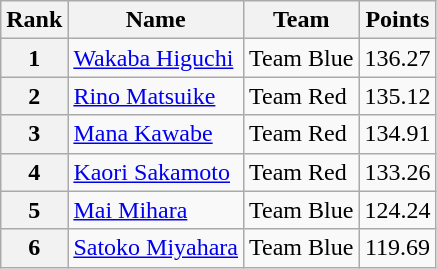<table class="wikitable sortable">
<tr>
<th>Rank</th>
<th>Name</th>
<th>Team</th>
<th>Points</th>
</tr>
<tr>
<th>1</th>
<td> <a href='#'>Wakaba Higuchi</a></td>
<td>Team Blue</td>
<td align="center">136.27</td>
</tr>
<tr>
<th>2</th>
<td> <a href='#'>Rino Matsuike</a></td>
<td>Team Red</td>
<td align="center">135.12</td>
</tr>
<tr>
<th>3</th>
<td> <a href='#'>Mana Kawabe</a></td>
<td>Team Red</td>
<td align="center">134.91</td>
</tr>
<tr>
<th>4</th>
<td> <a href='#'>Kaori Sakamoto</a></td>
<td>Team Red</td>
<td align="center">133.26</td>
</tr>
<tr>
<th>5</th>
<td> <a href='#'>Mai Mihara</a></td>
<td>Team Blue</td>
<td align=center>124.24</td>
</tr>
<tr>
<th>6</th>
<td> <a href='#'>Satoko Miyahara</a></td>
<td>Team Blue</td>
<td align=center>119.69</td>
</tr>
</table>
